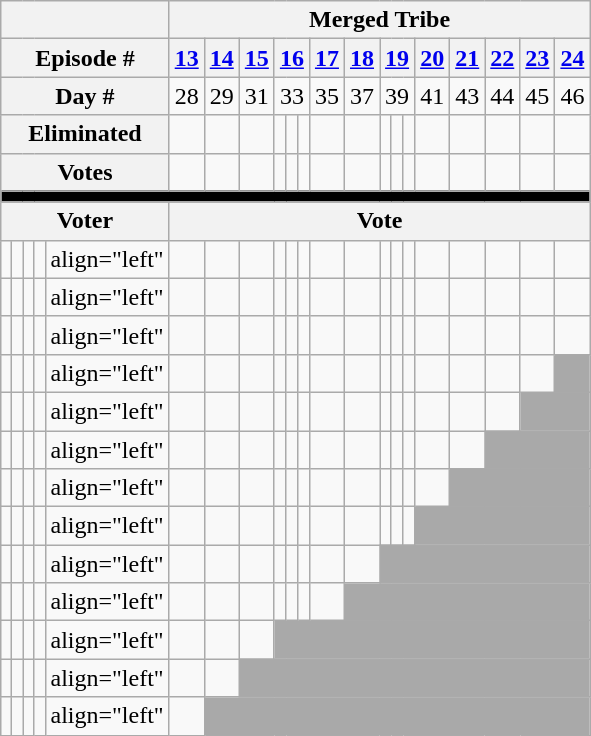<table class="wikitable" style="text-align:center">
<tr>
<th colspan="5"></th>
<th colspan="16">Merged Tribe</th>
</tr>
<tr>
<th colspan="5">Episode #</th>
<th><a href='#'>13</a></th>
<th><a href='#'>14</a></th>
<th><a href='#'>15</a></th>
<th colspan="3"><a href='#'>16</a></th>
<th><a href='#'>17</a></th>
<th><a href='#'>18</a></th>
<th colspan="3"><a href='#'>19</a></th>
<th><a href='#'>20</a></th>
<th><a href='#'>21</a></th>
<th><a href='#'>22</a></th>
<th><a href='#'>23</a></th>
<th><a href='#'>24</a></th>
</tr>
<tr>
<th colspan="5">Day #</th>
<td>28</td>
<td>29</td>
<td>31</td>
<td colspan="3">33</td>
<td>35</td>
<td>37</td>
<td colspan="3">39</td>
<td>41</td>
<td>43</td>
<td>44</td>
<td>45</td>
<td>46</td>
</tr>
<tr>
<th colspan="5">Eliminated</th>
<td></td>
<td></td>
<td></td>
<td></td>
<td></td>
<td></td>
<td></td>
<td></td>
<td></td>
<td></td>
<td></td>
<td></td>
<td></td>
<td></td>
<td></td>
<td></td>
</tr>
<tr>
<th colspan="5">Votes</th>
<td></td>
<td></td>
<td></td>
<td></td>
<td></td>
<td></td>
<td></td>
<td></td>
<td></td>
<td></td>
<td></td>
<td></td>
<td></td>
<td></td>
<td></td>
<td></td>
</tr>
<tr>
<td colspan="21" style="background:black"></td>
</tr>
<tr>
<th colspan="5">Voter</th>
<th colspan="16">Vote</th>
</tr>
<tr>
<td></td>
<td></td>
<td></td>
<td></td>
<td>align="left" </td>
<td></td>
<td></td>
<td></td>
<td></td>
<td></td>
<td></td>
<td></td>
<td></td>
<td></td>
<td></td>
<td></td>
<td></td>
<td></td>
<td></td>
<td></td>
<td></td>
</tr>
<tr>
<td></td>
<td></td>
<td></td>
<td></td>
<td>align="left" </td>
<td></td>
<td></td>
<td></td>
<td></td>
<td></td>
<td></td>
<td></td>
<td></td>
<td></td>
<td></td>
<td></td>
<td></td>
<td></td>
<td></td>
<td></td>
<td></td>
</tr>
<tr>
<td></td>
<td></td>
<td></td>
<td></td>
<td>align="left" </td>
<td></td>
<td></td>
<td></td>
<td></td>
<td></td>
<td></td>
<td></td>
<td></td>
<td></td>
<td></td>
<td></td>
<td></td>
<td></td>
<td></td>
<td></td>
<td></td>
</tr>
<tr>
<td></td>
<td></td>
<td></td>
<td></td>
<td>align="left" </td>
<td></td>
<td></td>
<td></td>
<td></td>
<td></td>
<td></td>
<td></td>
<td></td>
<td></td>
<td></td>
<td></td>
<td></td>
<td></td>
<td></td>
<td></td>
<td colspan="1" style="background:darkgray;"></td>
</tr>
<tr>
<td></td>
<td></td>
<td></td>
<td></td>
<td>align="left" </td>
<td></td>
<td></td>
<td></td>
<td></td>
<td></td>
<td></td>
<td></td>
<td></td>
<td></td>
<td></td>
<td></td>
<td></td>
<td></td>
<td></td>
<td colspan="2" style="background:darkgray;"></td>
</tr>
<tr>
<td></td>
<td></td>
<td></td>
<td></td>
<td>align="left" </td>
<td></td>
<td></td>
<td></td>
<td></td>
<td></td>
<td></td>
<td></td>
<td></td>
<td></td>
<td></td>
<td></td>
<td></td>
<td></td>
<td colspan="3" style="background:darkgray;"></td>
</tr>
<tr>
<td></td>
<td></td>
<td></td>
<td></td>
<td>align="left" </td>
<td></td>
<td></td>
<td></td>
<td></td>
<td></td>
<td></td>
<td></td>
<td></td>
<td></td>
<td></td>
<td></td>
<td></td>
<td colspan="4" style="background:darkgray;"></td>
</tr>
<tr>
<td></td>
<td></td>
<td></td>
<td></td>
<td>align="left" </td>
<td></td>
<td></td>
<td></td>
<td></td>
<td></td>
<td></td>
<td></td>
<td></td>
<td></td>
<td></td>
<td> </td>
<td colspan="5" style="background:darkgray;"></td>
</tr>
<tr>
<td></td>
<td></td>
<td></td>
<td></td>
<td>align="left" </td>
<td></td>
<td></td>
<td></td>
<td></td>
<td></td>
<td></td>
<td></td>
<td></td>
<td colspan="8" style="background:darkgray;"></td>
</tr>
<tr>
<td></td>
<td></td>
<td></td>
<td></td>
<td>align="left" </td>
<td></td>
<td></td>
<td></td>
<td></td>
<td></td>
<td></td>
<td></td>
<td colspan="9" style="background:darkgray;"></td>
</tr>
<tr>
<td></td>
<td></td>
<td></td>
<td></td>
<td>align="left" </td>
<td></td>
<td></td>
<td></td>
<td colspan="13" style="background:darkgray;"></td>
</tr>
<tr>
<td></td>
<td></td>
<td></td>
<td></td>
<td>align="left" </td>
<td></td>
<td></td>
<td colspan="14" style="background:darkgray;"></td>
</tr>
<tr>
<td></td>
<td></td>
<td></td>
<td></td>
<td>align="left" </td>
<td></td>
<td colspan="15" style="background:darkgray;"></td>
</tr>
</table>
